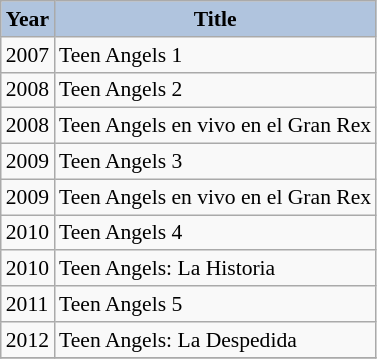<table class="wikitable" style="font-size:90%;">
<tr>
<th style="background:#B0C4DE;">Year</th>
<th style="background:#B0C4DE;">Title</th>
</tr>
<tr>
<td>2007</td>
<td>Teen Angels 1</td>
</tr>
<tr>
<td>2008</td>
<td>Teen Angels 2</td>
</tr>
<tr>
<td>2008</td>
<td>Teen Angels en vivo en el Gran Rex</td>
</tr>
<tr>
<td>2009</td>
<td>Teen Angels 3</td>
</tr>
<tr>
<td>2009</td>
<td>Teen Angels en vivo en el Gran Rex</td>
</tr>
<tr>
<td>2010</td>
<td>Teen Angels 4</td>
</tr>
<tr>
<td>2010</td>
<td>Teen Angels: La Historia</td>
</tr>
<tr>
<td>2011</td>
<td>Teen Angels 5</td>
</tr>
<tr>
<td>2012</td>
<td>Teen Angels: La Despedida</td>
</tr>
<tr>
</tr>
</table>
